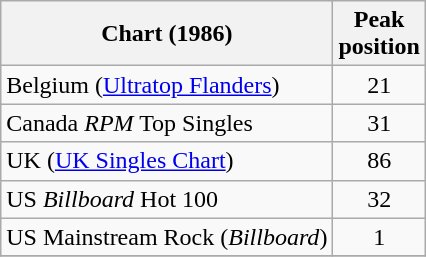<table class="wikitable sortable">
<tr>
<th>Chart (1986)</th>
<th>Peak<br>position</th>
</tr>
<tr>
<td>Belgium (<a href='#'>Ultratop Flanders</a>)</td>
<td style="text-align:center;">21</td>
</tr>
<tr>
<td>Canada <em>RPM</em> Top Singles</td>
<td style="text-align:center;">31</td>
</tr>
<tr>
<td>UK (<a href='#'>UK Singles Chart</a>)</td>
<td style="text-align:center;">86</td>
</tr>
<tr>
<td>US <em>Billboard</em> Hot 100</td>
<td style="text-align:center;">32</td>
</tr>
<tr>
<td>US Mainstream Rock (<em>Billboard</em>)</td>
<td style="text-align:center;">1</td>
</tr>
<tr>
</tr>
</table>
